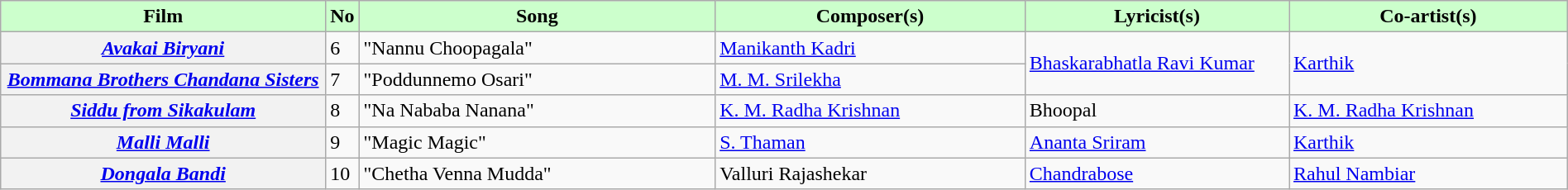<table class="wikitable plainrowheaders" width="100%" textcolor:#000;">
<tr style="background:#cfc; text-align:center;">
<td scope="col" width=21%><strong>Film</strong></td>
<td><strong>No</strong></td>
<td scope="col" width=23%><strong>Song</strong></td>
<td scope="col" width=20%><strong>Composer(s)</strong></td>
<td scope="col" width=17%><strong>Lyricist(s)</strong></td>
<td scope="col" width=18%><strong>Co-artist(s)</strong></td>
</tr>
<tr>
<th><em><a href='#'>Avakai Biryani</a></em></th>
<td>6</td>
<td>"Nannu Choopagala"</td>
<td><a href='#'>Manikanth Kadri</a></td>
<td rowspan="2"><a href='#'>Bhaskarabhatla Ravi Kumar</a></td>
<td rowspan="2"><a href='#'>Karthik</a></td>
</tr>
<tr>
<th><em><a href='#'>Bommana Brothers Chandana Sisters</a></em></th>
<td>7</td>
<td>"Poddunnemo Osari"</td>
<td><a href='#'>M. M. Srilekha</a></td>
</tr>
<tr>
<th><em><a href='#'>Siddu from Sikakulam</a></em></th>
<td>8</td>
<td>"Na Nababa Nanana"</td>
<td><a href='#'>K. M. Radha Krishnan</a></td>
<td>Bhoopal</td>
<td><a href='#'>K. M. Radha Krishnan</a></td>
</tr>
<tr>
<th><em><a href='#'>Malli Malli</a></em></th>
<td>9</td>
<td>"Magic Magic"</td>
<td><a href='#'>S. Thaman</a></td>
<td><a href='#'>Ananta Sriram</a></td>
<td><a href='#'>Karthik</a></td>
</tr>
<tr>
<th><em><a href='#'>Dongala Bandi</a></em></th>
<td>10</td>
<td>"Chetha Venna Mudda"</td>
<td>Valluri Rajashekar</td>
<td><a href='#'>Chandrabose</a></td>
<td><a href='#'>Rahul Nambiar</a></td>
</tr>
</table>
